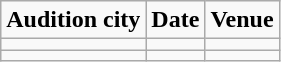<table class="wikitable">
<tr>
<td align="Center"><strong>Audition city</strong></td>
<td align="Center"><strong>Date</strong></td>
<td align=center><strong>Venue</strong></td>
</tr>
<tr>
<td></td>
<td></td>
<td></td>
</tr>
<tr>
<td></td>
<td></td>
<td></td>
</tr>
</table>
